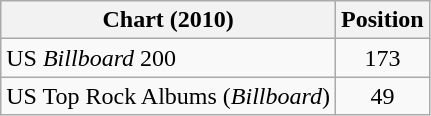<table class="wikitable sortable">
<tr>
<th>Chart (2010)</th>
<th>Position</th>
</tr>
<tr>
<td>US <em>Billboard</em> 200</td>
<td align="center">173</td>
</tr>
<tr>
<td>US Top Rock Albums (<em>Billboard</em>)</td>
<td align="center">49</td>
</tr>
</table>
